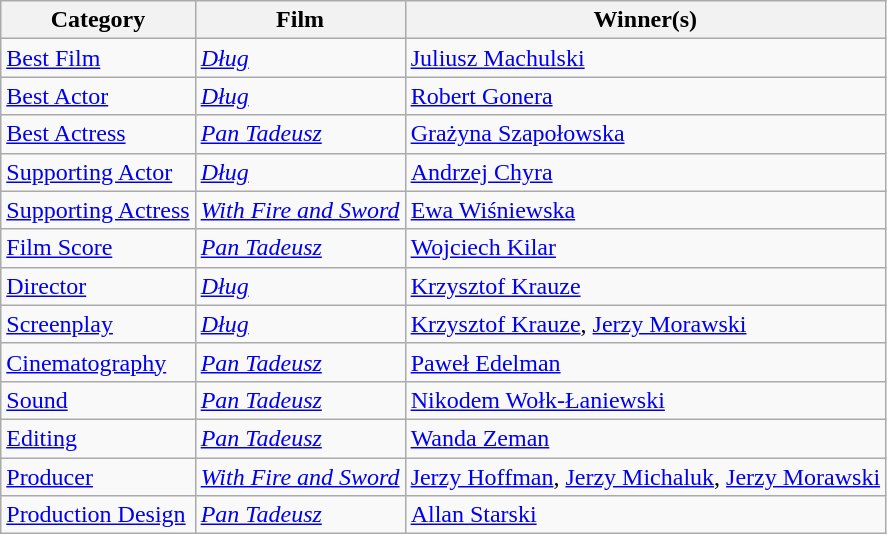<table class="wikitable">
<tr>
<th>Category</th>
<th>Film</th>
<th>Winner(s)</th>
</tr>
<tr>
<td><a href='#'>Best Film</a></td>
<td><em><a href='#'>Dług</a></em></td>
<td><a href='#'>Juliusz Machulski</a></td>
</tr>
<tr>
<td><a href='#'>Best Actor</a></td>
<td><em><a href='#'>Dług</a></em></td>
<td><a href='#'>Robert Gonera</a></td>
</tr>
<tr>
<td><a href='#'>Best Actress</a></td>
<td><em><a href='#'>Pan Tadeusz</a></em></td>
<td><a href='#'>Grażyna Szapołowska</a></td>
</tr>
<tr>
<td><a href='#'>Supporting Actor</a></td>
<td><em><a href='#'>Dług</a></em></td>
<td><a href='#'>Andrzej Chyra</a></td>
</tr>
<tr>
<td><a href='#'>Supporting Actress</a></td>
<td><em><a href='#'>With Fire and Sword</a></em></td>
<td><a href='#'>Ewa Wiśniewska</a></td>
</tr>
<tr>
<td><a href='#'>Film Score</a></td>
<td><em><a href='#'>Pan Tadeusz</a></em></td>
<td><a href='#'>Wojciech Kilar</a></td>
</tr>
<tr>
<td><a href='#'>Director</a></td>
<td><em><a href='#'>Dług</a></em></td>
<td><a href='#'>Krzysztof Krauze</a></td>
</tr>
<tr>
<td><a href='#'>Screenplay</a></td>
<td><em><a href='#'>Dług</a></em></td>
<td><a href='#'>Krzysztof Krauze</a>, <a href='#'>Jerzy Morawski</a></td>
</tr>
<tr>
<td><a href='#'>Cinematography</a></td>
<td><em><a href='#'>Pan Tadeusz</a></em></td>
<td><a href='#'>Paweł Edelman</a></td>
</tr>
<tr>
<td><a href='#'>Sound</a></td>
<td><em><a href='#'>Pan Tadeusz</a></em></td>
<td><a href='#'>Nikodem Wołk-Łaniewski</a></td>
</tr>
<tr>
<td><a href='#'>Editing</a></td>
<td><em><a href='#'>Pan Tadeusz</a></em></td>
<td><a href='#'>Wanda Zeman</a></td>
</tr>
<tr>
<td><a href='#'>Producer</a></td>
<td><em><a href='#'>With Fire and Sword</a></em></td>
<td><a href='#'>Jerzy Hoffman</a>, <a href='#'>Jerzy Michaluk</a>, <a href='#'>Jerzy Morawski</a></td>
</tr>
<tr>
<td><a href='#'>Production Design</a></td>
<td><em><a href='#'>Pan Tadeusz</a></em></td>
<td><a href='#'>Allan Starski</a></td>
</tr>
</table>
